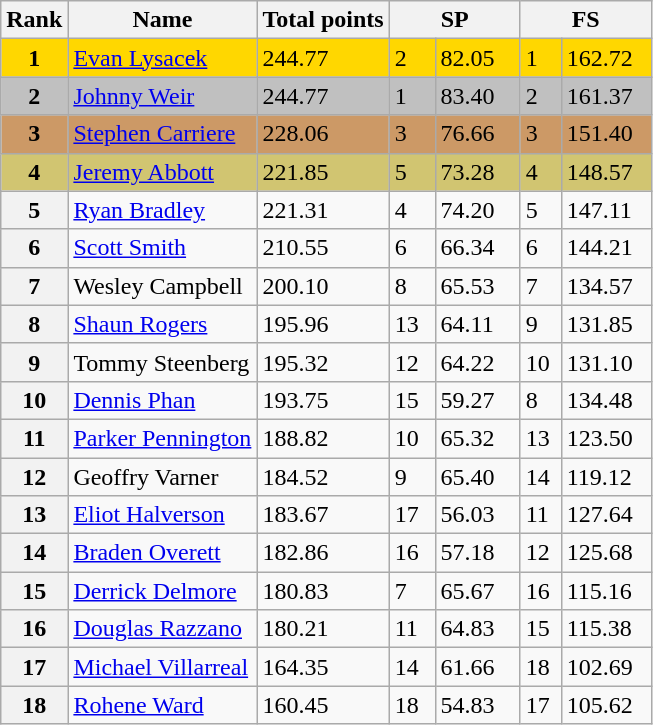<table class="wikitable">
<tr>
<th>Rank</th>
<th>Name</th>
<th>Total points</th>
<th colspan="2" width="80px">SP</th>
<th colspan="2" width="80px">FS</th>
</tr>
<tr style="background:gold;">
<td style="text-align:center;"><strong>1</strong></td>
<td><a href='#'>Evan Lysacek</a></td>
<td>244.77</td>
<td>2</td>
<td>82.05</td>
<td>1</td>
<td>162.72</td>
</tr>
<tr style="background:silver;">
<td style="text-align:center;"><strong>2</strong></td>
<td><a href='#'>Johnny Weir</a></td>
<td>244.77</td>
<td>1</td>
<td>83.40</td>
<td>2</td>
<td>161.37</td>
</tr>
<tr style="background:#c96;">
<td style="text-align:center;"><strong>3</strong></td>
<td><a href='#'>Stephen Carriere</a></td>
<td>228.06</td>
<td>3</td>
<td>76.66</td>
<td>3</td>
<td>151.40</td>
</tr>
<tr style="background:#d1c571;">
<td style="text-align:center;"><strong>4</strong></td>
<td><a href='#'>Jeremy Abbott</a></td>
<td>221.85</td>
<td>5</td>
<td>73.28</td>
<td>4</td>
<td>148.57</td>
</tr>
<tr>
<th>5</th>
<td><a href='#'>Ryan Bradley</a></td>
<td>221.31</td>
<td>4</td>
<td>74.20</td>
<td>5</td>
<td>147.11</td>
</tr>
<tr>
<th>6</th>
<td><a href='#'>Scott Smith</a></td>
<td>210.55</td>
<td>6</td>
<td>66.34</td>
<td>6</td>
<td>144.21</td>
</tr>
<tr>
<th>7</th>
<td>Wesley Campbell</td>
<td>200.10</td>
<td>8</td>
<td>65.53</td>
<td>7</td>
<td>134.57</td>
</tr>
<tr>
<th>8</th>
<td><a href='#'>Shaun Rogers</a></td>
<td>195.96</td>
<td>13</td>
<td>64.11</td>
<td>9</td>
<td>131.85</td>
</tr>
<tr>
<th>9</th>
<td>Tommy Steenberg</td>
<td>195.32</td>
<td>12</td>
<td>64.22</td>
<td>10</td>
<td>131.10</td>
</tr>
<tr>
<th>10</th>
<td><a href='#'>Dennis Phan</a></td>
<td>193.75</td>
<td>15</td>
<td>59.27</td>
<td>8</td>
<td>134.48</td>
</tr>
<tr>
<th>11</th>
<td><a href='#'>Parker Pennington</a></td>
<td>188.82</td>
<td>10</td>
<td>65.32</td>
<td>13</td>
<td>123.50</td>
</tr>
<tr>
<th>12</th>
<td>Geoffry Varner</td>
<td>184.52</td>
<td>9</td>
<td>65.40</td>
<td>14</td>
<td>119.12</td>
</tr>
<tr>
<th>13</th>
<td><a href='#'>Eliot Halverson</a></td>
<td>183.67</td>
<td>17</td>
<td>56.03</td>
<td>11</td>
<td>127.64</td>
</tr>
<tr>
<th>14</th>
<td><a href='#'>Braden Overett</a></td>
<td>182.86</td>
<td>16</td>
<td>57.18</td>
<td>12</td>
<td>125.68</td>
</tr>
<tr>
<th>15</th>
<td><a href='#'>Derrick Delmore</a></td>
<td>180.83</td>
<td>7</td>
<td>65.67</td>
<td>16</td>
<td>115.16</td>
</tr>
<tr>
<th>16</th>
<td><a href='#'>Douglas Razzano</a></td>
<td>180.21</td>
<td>11</td>
<td>64.83</td>
<td>15</td>
<td>115.38</td>
</tr>
<tr>
<th>17</th>
<td><a href='#'>Michael Villarreal</a></td>
<td>164.35</td>
<td>14</td>
<td>61.66</td>
<td>18</td>
<td>102.69</td>
</tr>
<tr>
<th>18</th>
<td><a href='#'>Rohene Ward</a></td>
<td>160.45</td>
<td>18</td>
<td>54.83</td>
<td>17</td>
<td>105.62</td>
</tr>
</table>
